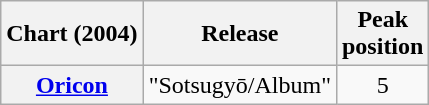<table class="wikitable plainrowheaders sortable" style="text-align:center;">
<tr>
<th scope="col">Chart (2004)</th>
<th scope="col">Release</th>
<th scope="col">Peak<br>position</th>
</tr>
<tr>
<th scope="row"><a href='#'>Oricon</a></th>
<td>"Sotsugyō/Album"</td>
<td>5</td>
</tr>
</table>
